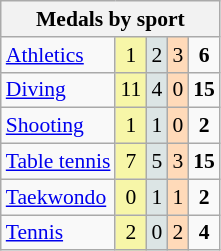<table class="wikitable" style="font-size:90%; text-align:center;">
<tr>
<th colspan="5">Medals by sport</th>
</tr>
<tr>
<td align="left"><a href='#'>Athletics</a></td>
<td style="background:#F7F6A8;">1</td>
<td style="background:#DCE5E5;">2</td>
<td style="background:#FFDAB9;">3</td>
<td><strong>6</strong></td>
</tr>
<tr>
<td align="left"><a href='#'>Diving</a></td>
<td style="background:#F7F6A8;">11</td>
<td style="background:#DCE5E5;">4</td>
<td style="background:#FFDAB9;">0</td>
<td><strong>15</strong></td>
</tr>
<tr>
<td align="left"><a href='#'>Shooting</a></td>
<td style="background:#F7F6A8;">1</td>
<td style="background:#DCE5E5;">1</td>
<td style="background:#FFDAB9;">0</td>
<td><strong>2</strong></td>
</tr>
<tr>
<td align="left"><a href='#'>Table tennis</a></td>
<td style="background:#F7F6A8;">7</td>
<td style="background:#DCE5E5;">5</td>
<td style="background:#FFDAB9;">3</td>
<td><strong>15</strong></td>
</tr>
<tr>
<td align="left"><a href='#'>Taekwondo</a></td>
<td style="background:#F7F6A8;">0</td>
<td style="background:#DCE5E5;">1</td>
<td style="background:#FFDAB9;">1</td>
<td><strong>2</strong></td>
</tr>
<tr>
<td align="left"><a href='#'>Tennis</a></td>
<td style="background:#F7F6A8;">2</td>
<td style="background:#DCE5E5;">0</td>
<td style="background:#FFDAB9;">2</td>
<td><strong>4</strong></td>
</tr>
</table>
